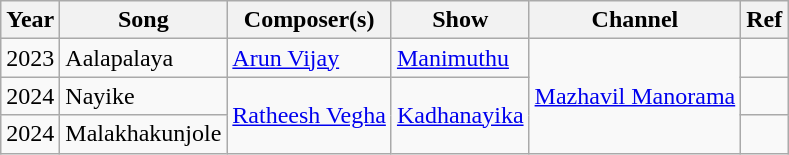<table class = "sortable wikitable">
<tr>
<th>Year</th>
<th>Song</th>
<th>Composer(s)</th>
<th>Show</th>
<th>Channel</th>
<th>Ref</th>
</tr>
<tr>
<td>2023</td>
<td>Aalapalaya</td>
<td><a href='#'>Arun Vijay</a></td>
<td><a href='#'>Manimuthu</a></td>
<td rowspan=3><a href='#'>Mazhavil Manorama</a></td>
<td></td>
</tr>
<tr>
<td>2024</td>
<td>Nayike</td>
<td rowspan=2><a href='#'>Ratheesh Vegha</a></td>
<td rowspan=2><a href='#'>Kadhanayika</a></td>
<td></td>
</tr>
<tr>
<td>2024</td>
<td>Malakhakunjole</td>
<td></td>
</tr>
</table>
